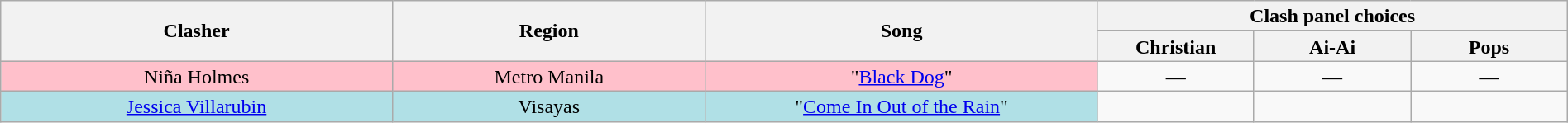<table class="wikitable" style="text-align:center; line-height:17px; width:100%;">
<tr>
<th rowspan="2" width="25%">Clasher</th>
<th rowspan="2">Region</th>
<th rowspan="2" width="25%">Song</th>
<th colspan="3" width="30%">Clash panel choices</th>
</tr>
<tr>
<th width="10%">Christian</th>
<th width="10%">Ai-Ai</th>
<th width="10%">Pops</th>
</tr>
<tr>
<td style="background:pink;">Niña Holmes</td>
<td style="background:pink;">Metro Manila</td>
<td style="background:pink;">"<a href='#'>Black Dog</a>"</td>
<td>—</td>
<td>—</td>
<td>—</td>
</tr>
<tr>
<td style="background:#b0e0e6;"><a href='#'>Jessica Villarubin</a></td>
<td style="background:#b0e0e6;">Visayas</td>
<td style="background:#b0e0e6;">"<a href='#'>Come In Out of the Rain</a>"</td>
<td><strong></strong></td>
<td><strong></strong></td>
<td><strong></strong></td>
</tr>
</table>
